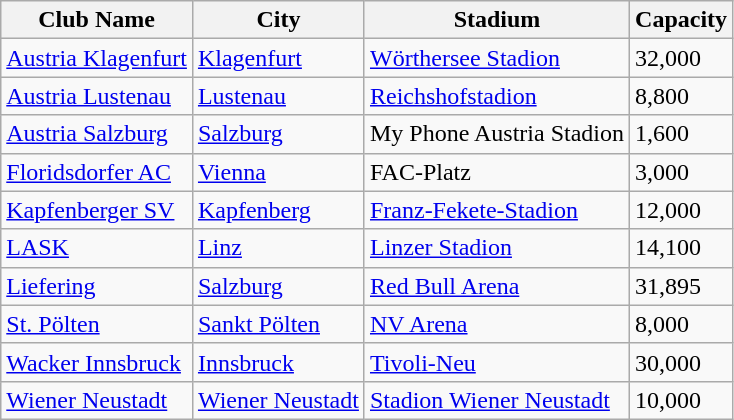<table class="wikitable">
<tr>
<th>Club Name</th>
<th>City</th>
<th>Stadium</th>
<th>Capacity</th>
</tr>
<tr>
<td><a href='#'>Austria Klagenfurt</a></td>
<td><a href='#'>Klagenfurt</a></td>
<td><a href='#'>Wörthersee Stadion</a></td>
<td>32,000</td>
</tr>
<tr>
<td><a href='#'>Austria Lustenau</a></td>
<td><a href='#'>Lustenau</a></td>
<td><a href='#'>Reichshofstadion</a></td>
<td>8,800</td>
</tr>
<tr>
<td><a href='#'>Austria Salzburg</a></td>
<td><a href='#'>Salzburg</a></td>
<td>My Phone Austria Stadion</td>
<td>1,600</td>
</tr>
<tr>
<td><a href='#'>Floridsdorfer AC</a></td>
<td><a href='#'>Vienna</a></td>
<td>FAC-Platz</td>
<td>3,000</td>
</tr>
<tr>
<td><a href='#'>Kapfenberger SV</a></td>
<td><a href='#'>Kapfenberg</a></td>
<td><a href='#'>Franz-Fekete-Stadion</a></td>
<td>12,000</td>
</tr>
<tr>
<td><a href='#'>LASK</a></td>
<td><a href='#'>Linz</a></td>
<td><a href='#'>Linzer Stadion</a></td>
<td>14,100</td>
</tr>
<tr>
<td><a href='#'>Liefering</a></td>
<td><a href='#'>Salzburg</a></td>
<td><a href='#'>Red Bull Arena</a></td>
<td>31,895</td>
</tr>
<tr>
<td><a href='#'>St. Pölten</a></td>
<td><a href='#'>Sankt Pölten</a></td>
<td><a href='#'>NV Arena</a></td>
<td>8,000</td>
</tr>
<tr>
<td><a href='#'>Wacker Innsbruck</a></td>
<td><a href='#'>Innsbruck</a></td>
<td><a href='#'>Tivoli-Neu</a></td>
<td>30,000</td>
</tr>
<tr>
<td><a href='#'>Wiener Neustadt</a></td>
<td><a href='#'>Wiener Neustadt</a></td>
<td><a href='#'>Stadion Wiener Neustadt</a></td>
<td>10,000</td>
</tr>
</table>
